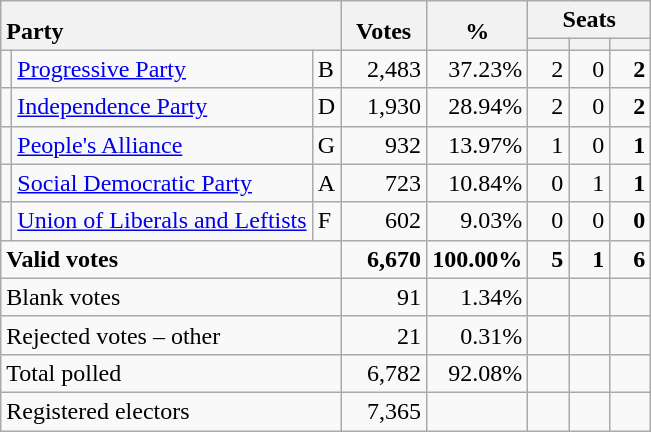<table class="wikitable" border="1" style="text-align:right;">
<tr>
<th style="text-align:left;" valign=bottom rowspan=2 colspan=3>Party</th>
<th align=center valign=bottom rowspan=2 width="50">Votes</th>
<th align=center valign=bottom rowspan=2 width="50">%</th>
<th colspan=3>Seats</th>
</tr>
<tr>
<th align=center valign=bottom width="20"><small></small></th>
<th align=center valign=bottom width="20"><small><a href='#'></a></small></th>
<th align=center valign=bottom width="20"><small></small></th>
</tr>
<tr>
<td></td>
<td align=left><a href='#'>Progressive Party</a></td>
<td align=left>B</td>
<td>2,483</td>
<td>37.23%</td>
<td>2</td>
<td>0</td>
<td><strong>2</strong></td>
</tr>
<tr>
<td></td>
<td align=left><a href='#'>Independence Party</a></td>
<td align=left>D</td>
<td>1,930</td>
<td>28.94%</td>
<td>2</td>
<td>0</td>
<td><strong>2</strong></td>
</tr>
<tr>
<td></td>
<td align=left><a href='#'>People's Alliance</a></td>
<td align=left>G</td>
<td>932</td>
<td>13.97%</td>
<td>1</td>
<td>0</td>
<td><strong>1</strong></td>
</tr>
<tr>
<td></td>
<td align=left><a href='#'>Social Democratic Party</a></td>
<td align=left>A</td>
<td>723</td>
<td>10.84%</td>
<td>0</td>
<td>1</td>
<td><strong>1</strong></td>
</tr>
<tr>
<td></td>
<td align=left><a href='#'>Union of Liberals and Leftists</a></td>
<td align=left>F</td>
<td>602</td>
<td>9.03%</td>
<td>0</td>
<td>0</td>
<td><strong>0</strong></td>
</tr>
<tr style="font-weight:bold">
<td align=left colspan=3>Valid votes</td>
<td>6,670</td>
<td>100.00%</td>
<td>5</td>
<td>1</td>
<td>6</td>
</tr>
<tr>
<td align=left colspan=3>Blank votes</td>
<td>91</td>
<td>1.34%</td>
<td></td>
<td></td>
<td></td>
</tr>
<tr>
<td align=left colspan=3>Rejected votes – other</td>
<td>21</td>
<td>0.31%</td>
<td></td>
<td></td>
<td></td>
</tr>
<tr>
<td align=left colspan=3>Total polled</td>
<td>6,782</td>
<td>92.08%</td>
<td></td>
<td></td>
<td></td>
</tr>
<tr>
<td align=left colspan=3>Registered electors</td>
<td>7,365</td>
<td></td>
<td></td>
<td></td>
<td></td>
</tr>
</table>
